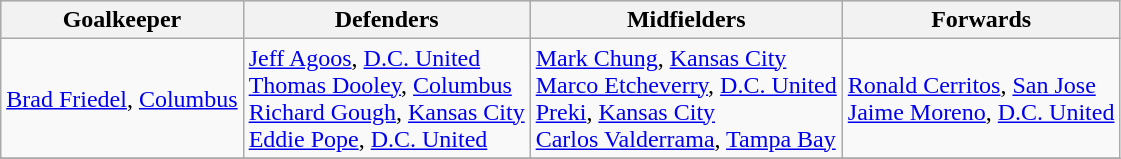<table class="wikitable">
<tr style="background:#cccccc;">
<th>Goalkeeper</th>
<th>Defenders</th>
<th>Midfielders</th>
<th>Forwards</th>
</tr>
<tr>
<td> <a href='#'>Brad Friedel</a>, <a href='#'>Columbus</a></td>
<td> <a href='#'>Jeff Agoos</a>, <a href='#'>D.C. United</a><br> <a href='#'>Thomas Dooley</a>, <a href='#'>Columbus</a><br> <a href='#'>Richard Gough</a>, <a href='#'>Kansas City</a><br> <a href='#'>Eddie Pope</a>, <a href='#'>D.C. United</a></td>
<td> <a href='#'>Mark Chung</a>, <a href='#'>Kansas City</a><br> <a href='#'>Marco Etcheverry</a>, <a href='#'>D.C. United</a><br> <a href='#'>Preki</a>, <a href='#'>Kansas City</a><br> <a href='#'>Carlos Valderrama</a>, <a href='#'>Tampa Bay</a></td>
<td> <a href='#'>Ronald Cerritos</a>, <a href='#'>San Jose</a><br> <a href='#'>Jaime Moreno</a>, <a href='#'>D.C. United</a></td>
</tr>
<tr style="background:#f4f4f4;">
</tr>
</table>
